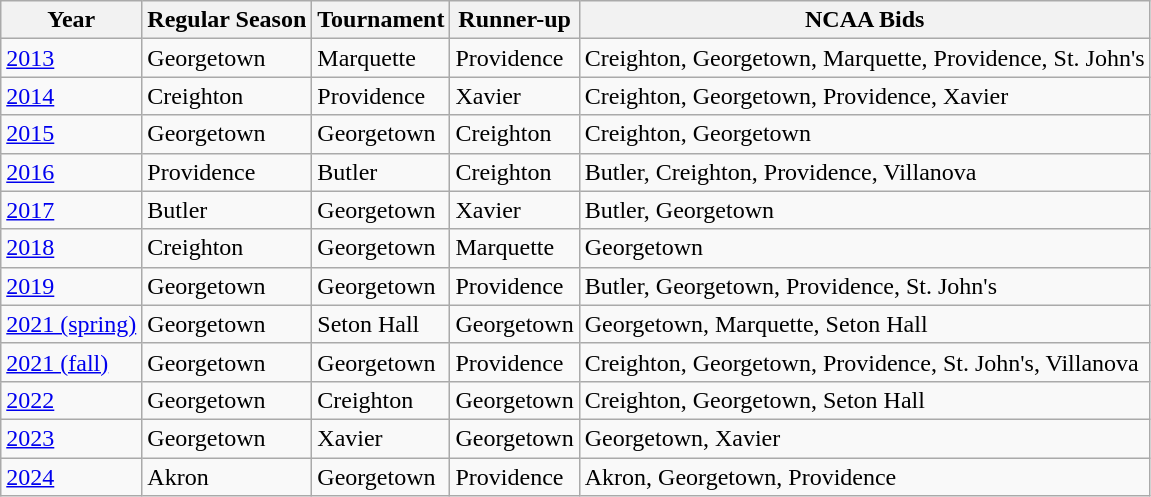<table class="wikitable sortable">
<tr>
<th>Year</th>
<th>Regular Season</th>
<th>Tournament</th>
<th>Runner-up</th>
<th>NCAA Bids</th>
</tr>
<tr>
<td><a href='#'>2013</a></td>
<td>Georgetown</td>
<td>Marquette</td>
<td>Providence</td>
<td>Creighton, Georgetown, Marquette, Providence, St. John's</td>
</tr>
<tr>
<td><a href='#'>2014</a></td>
<td>Creighton</td>
<td>Providence</td>
<td>Xavier</td>
<td>Creighton, Georgetown, Providence, Xavier</td>
</tr>
<tr>
<td><a href='#'>2015</a></td>
<td>Georgetown</td>
<td>Georgetown</td>
<td>Creighton</td>
<td>Creighton, Georgetown</td>
</tr>
<tr>
<td><a href='#'>2016</a></td>
<td>Providence</td>
<td>Butler</td>
<td>Creighton</td>
<td>Butler, Creighton, Providence, Villanova</td>
</tr>
<tr>
<td><a href='#'>2017</a></td>
<td>Butler</td>
<td>Georgetown</td>
<td>Xavier</td>
<td>Butler, Georgetown</td>
</tr>
<tr>
<td><a href='#'>2018</a></td>
<td>Creighton</td>
<td>Georgetown</td>
<td>Marquette</td>
<td>Georgetown</td>
</tr>
<tr>
<td><a href='#'>2019</a></td>
<td>Georgetown</td>
<td>Georgetown</td>
<td>Providence</td>
<td>Butler, Georgetown, Providence, St. John's</td>
</tr>
<tr>
<td><a href='#'>2021 (spring)</a></td>
<td>Georgetown</td>
<td>Seton Hall</td>
<td>Georgetown</td>
<td>Georgetown, Marquette, Seton Hall</td>
</tr>
<tr>
<td><a href='#'>2021 (fall)</a></td>
<td>Georgetown</td>
<td>Georgetown</td>
<td>Providence</td>
<td>Creighton, Georgetown, Providence, St. John's, Villanova</td>
</tr>
<tr>
<td><a href='#'>2022</a></td>
<td>Georgetown</td>
<td>Creighton</td>
<td>Georgetown</td>
<td>Creighton, Georgetown, Seton Hall</td>
</tr>
<tr>
<td><a href='#'>2023</a></td>
<td>Georgetown</td>
<td>Xavier</td>
<td>Georgetown</td>
<td>Georgetown, Xavier</td>
</tr>
<tr>
<td><a href='#'>2024</a></td>
<td>Akron</td>
<td>Georgetown</td>
<td>Providence</td>
<td>Akron, Georgetown, Providence</td>
</tr>
</table>
